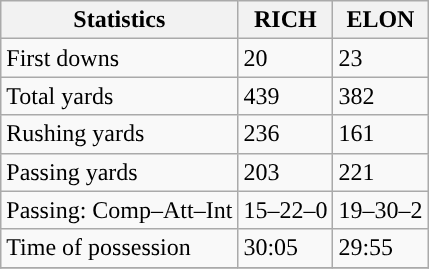<table class="wikitable" style="float: left;">
<tr>
<th>Statistics</th>
<th>RICH</th>
<th>ELON</th>
</tr>
<tr>
<td>First downs</td>
<td>20</td>
<td>23</td>
</tr>
<tr>
<td>Total yards</td>
<td>439</td>
<td>382</td>
</tr>
<tr>
<td>Rushing yards</td>
<td>236</td>
<td>161</td>
</tr>
<tr>
<td>Passing yards</td>
<td>203</td>
<td>221</td>
</tr>
<tr>
<td>Passing: Comp–Att–Int</td>
<td>15–22–0</td>
<td>19–30–2</td>
</tr>
<tr>
<td>Time of possession</td>
<td>30:05</td>
<td>29:55</td>
</tr>
<tr>
</tr>
</table>
